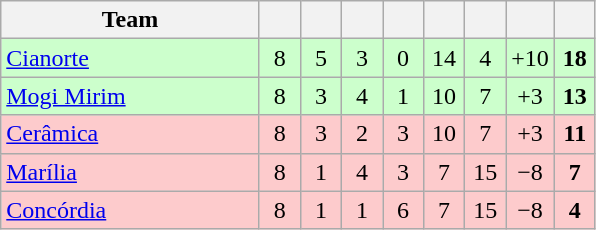<table class="wikitable" style="text-align: center;">
<tr>
<th width=165>Team</th>
<th width=20></th>
<th width=20></th>
<th width=20></th>
<th width=20></th>
<th width=20></th>
<th width=20></th>
<th width=20></th>
<th width=20></th>
</tr>
<tr bgcolor=#ccffcc>
<td align=left> <a href='#'>Cianorte</a></td>
<td>8</td>
<td>5</td>
<td>3</td>
<td>0</td>
<td>14</td>
<td>4</td>
<td>+10</td>
<td><strong>18 </strong></td>
</tr>
<tr bgcolor=#ccffcc>
<td align=left> <a href='#'>Mogi Mirim</a></td>
<td>8</td>
<td>3</td>
<td>4</td>
<td>1</td>
<td>10</td>
<td>7</td>
<td>+3</td>
<td><strong>13</strong></td>
</tr>
<tr bgcolor=#FDCBCC>
<td align=left> <a href='#'>Cerâmica</a></td>
<td>8</td>
<td>3</td>
<td>2</td>
<td>3</td>
<td>10</td>
<td>7</td>
<td>+3</td>
<td><strong>11 </strong></td>
</tr>
<tr bgcolor=#FDCBCC>
<td align=left> <a href='#'>Marília</a></td>
<td>8</td>
<td>1</td>
<td>4</td>
<td>3</td>
<td>7</td>
<td>15</td>
<td>−8</td>
<td><strong>7</strong></td>
</tr>
<tr bgcolor=#FDCBCC>
<td align=left> <a href='#'>Concórdia</a></td>
<td>8</td>
<td>1</td>
<td>1</td>
<td>6</td>
<td>7</td>
<td>15</td>
<td>−8</td>
<td><strong>4 </strong></td>
</tr>
</table>
